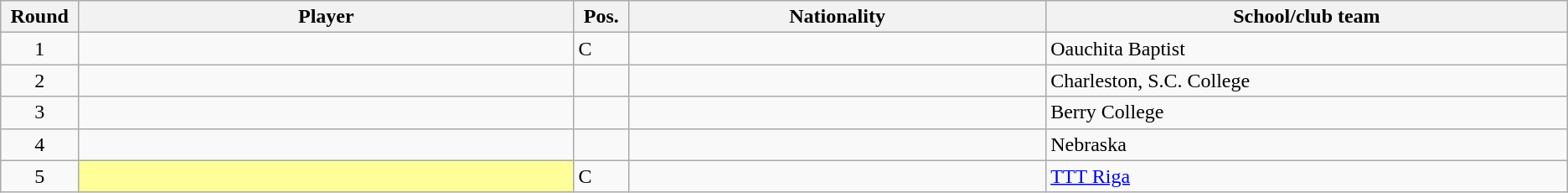<table class="wikitable sortable">
<tr>
<th width="1%">Round</th>
<th width="19%">Player</th>
<th width="1%">Pos.</th>
<th width="16%">Nationality</th>
<th width="20%">School/club team</th>
</tr>
<tr>
<td align=center>1</td>
<td></td>
<td>C</td>
<td></td>
<td>Oauchita Baptist</td>
</tr>
<tr>
<td align=center>2</td>
<td></td>
<td></td>
<td></td>
<td>Charleston, S.C. College</td>
</tr>
<tr>
<td align=center>3</td>
<td></td>
<td></td>
<td></td>
<td>Berry College</td>
</tr>
<tr>
<td align=center>4</td>
<td></td>
<td></td>
<td></td>
<td>Nebraska</td>
</tr>
<tr>
<td align=center>5</td>
<td bgcolor="#FFFF99"></td>
<td>C</td>
<td></td>
<td><a href='#'>TTT Riga</a></td>
</tr>
</table>
